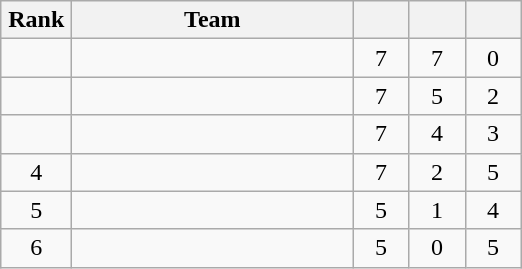<table class="wikitable" style="text-align: center;">
<tr>
<th width=40>Rank</th>
<th width=180>Team</th>
<th width=30></th>
<th width=30></th>
<th width=30></th>
</tr>
<tr>
<td></td>
<td align=left></td>
<td>7</td>
<td>7</td>
<td>0</td>
</tr>
<tr>
<td></td>
<td align=left></td>
<td>7</td>
<td>5</td>
<td>2</td>
</tr>
<tr>
<td></td>
<td align=left></td>
<td>7</td>
<td>4</td>
<td>3</td>
</tr>
<tr>
<td>4</td>
<td align=left></td>
<td>7</td>
<td>2</td>
<td>5</td>
</tr>
<tr>
<td>5</td>
<td align=left></td>
<td>5</td>
<td>1</td>
<td>4</td>
</tr>
<tr>
<td>6</td>
<td align=left></td>
<td>5</td>
<td>0</td>
<td>5</td>
</tr>
</table>
